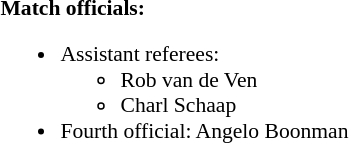<table style="width:100%;font-size:90%">
<tr>
<td><br><strong>Match officials:</strong><ul><li>Assistant referees:<ul><li>Rob van de Ven</li><li>Charl Schaap</li></ul></li><li>Fourth official: Angelo Boonman</li></ul></td>
</tr>
</table>
